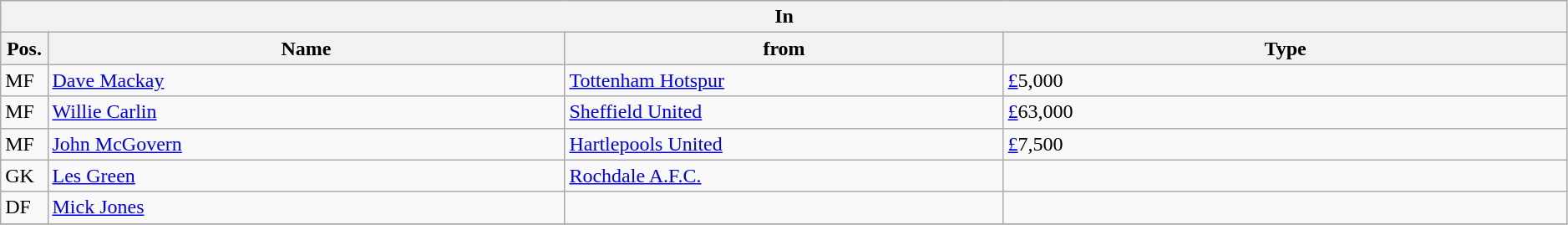<table class="wikitable" style="font-size:100%;width:99%;">
<tr>
<th colspan="4">In</th>
</tr>
<tr>
<th width=3%>Pos.</th>
<th width=33%>Name</th>
<th width=28%>from</th>
<th width=36%>Type</th>
</tr>
<tr>
<td>MF</td>
<td><a href='#'>Dave Mackay</a></td>
<td><a href='#'>Tottenham Hotspur</a></td>
<td><a href='#'>£</a>5,000</td>
</tr>
<tr>
<td>MF</td>
<td><a href='#'>Willie Carlin</a></td>
<td><a href='#'>Sheffield United</a></td>
<td><a href='#'>£</a>63,000</td>
</tr>
<tr>
<td>MF</td>
<td><a href='#'>John McGovern</a></td>
<td><a href='#'>Hartlepools United</a></td>
<td><a href='#'>£</a>7,500</td>
</tr>
<tr>
<td>GK</td>
<td><a href='#'>Les Green</a></td>
<td><a href='#'>Rochdale A.F.C.</a></td>
<td></td>
</tr>
<tr>
<td>DF</td>
<td><a href='#'>Mick Jones</a></td>
<td></td>
<td></td>
</tr>
<tr>
</tr>
</table>
